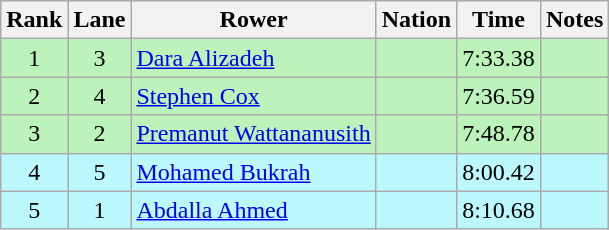<table class="wikitable sortable" style="text-align:center">
<tr>
<th>Rank</th>
<th>Lane</th>
<th>Rower</th>
<th>Nation</th>
<th>Time</th>
<th>Notes</th>
</tr>
<tr bgcolor="bbf3bb">
<td>1</td>
<td>3</td>
<td align=left><a href='#'>Dara Alizadeh</a></td>
<td align=left></td>
<td>7:33.38</td>
<td></td>
</tr>
<tr bgcolor="bbf3bb">
<td>2</td>
<td>4</td>
<td align=left><a href='#'>Stephen Cox</a></td>
<td align=left></td>
<td>7:36.59</td>
<td></td>
</tr>
<tr bgcolor="bbf3bb">
<td>3</td>
<td>2</td>
<td align=left><a href='#'>Premanut Wattananusith</a></td>
<td align=left></td>
<td>7:48.78</td>
<td></td>
</tr>
<tr bgcolor="bbf9ff">
<td>4</td>
<td>5</td>
<td align=left><a href='#'>Mohamed Bukrah</a></td>
<td align=left></td>
<td>8:00.42</td>
<td></td>
</tr>
<tr bgcolor="bbf9ff">
<td>5</td>
<td>1</td>
<td align=left><a href='#'>Abdalla Ahmed</a></td>
<td align=left></td>
<td>8:10.68</td>
<td></td>
</tr>
</table>
